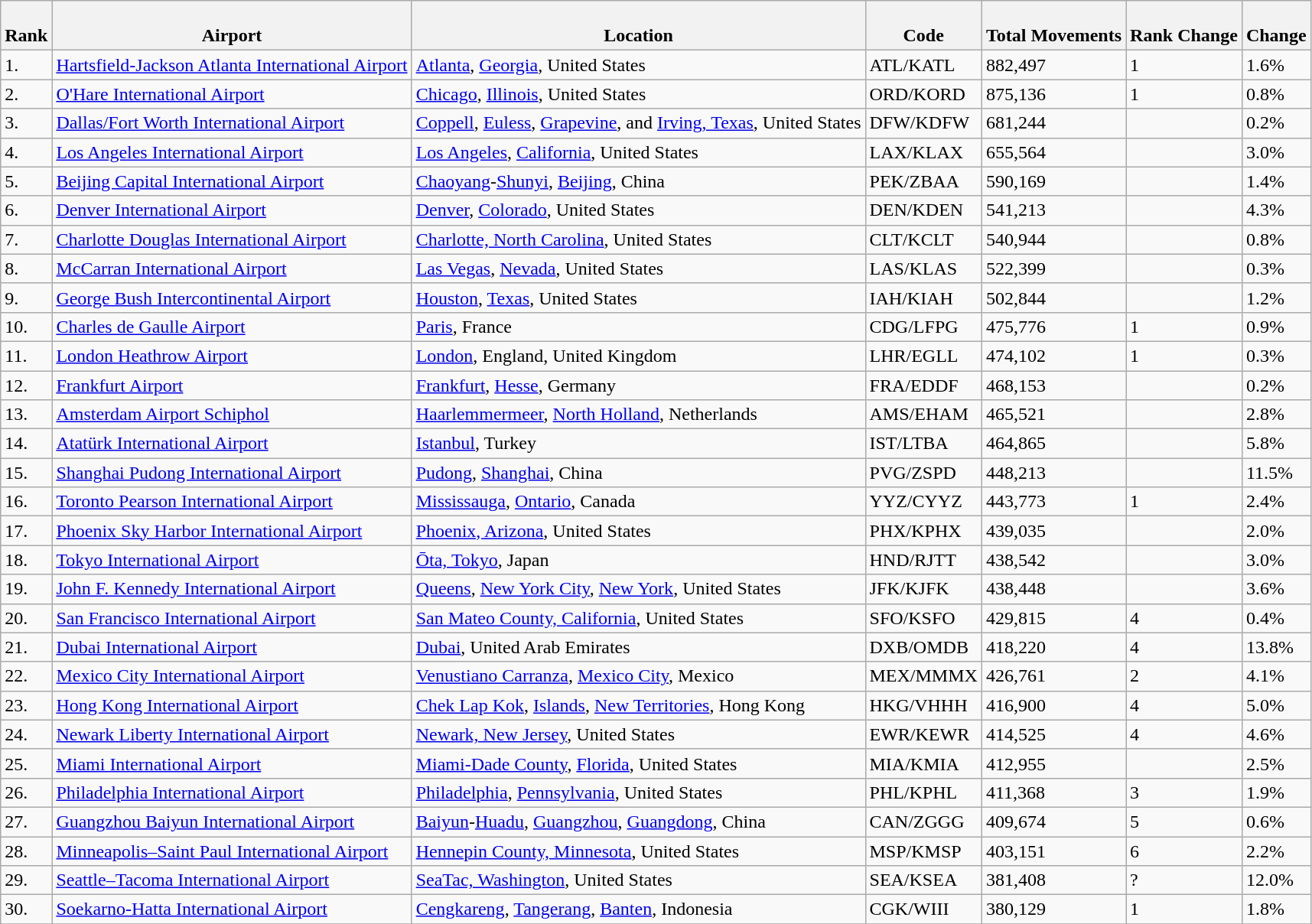<table class="wikitable sortable" width="align=">
<tr>
<th><br>Rank</th>
<th><br>Airport</th>
<th><br>Location</th>
<th><br>Code</th>
<th><br>Total Movements</th>
<th><br>Rank Change</th>
<th><br>Change</th>
</tr>
<tr>
<td>1.</td>
<td> <a href='#'>Hartsfield-Jackson Atlanta International Airport</a></td>
<td><a href='#'>Atlanta</a>, <a href='#'>Georgia</a>, United States</td>
<td>ATL/KATL</td>
<td>882,497</td>
<td> 1</td>
<td> 1.6%</td>
</tr>
<tr>
<td>2.</td>
<td> <a href='#'>O'Hare International Airport</a></td>
<td><a href='#'>Chicago</a>, <a href='#'>Illinois</a>, United States</td>
<td>ORD/KORD</td>
<td>875,136</td>
<td> 1</td>
<td> 0.8%</td>
</tr>
<tr>
<td>3.</td>
<td> <a href='#'>Dallas/Fort Worth International Airport</a></td>
<td><a href='#'>Coppell</a>, <a href='#'>Euless</a>, <a href='#'>Grapevine</a>, and <a href='#'>Irving, Texas</a>, United States</td>
<td>DFW/KDFW</td>
<td>681,244</td>
<td></td>
<td> 0.2%</td>
</tr>
<tr>
<td>4.</td>
<td> <a href='#'>Los Angeles International Airport</a></td>
<td><a href='#'>Los Angeles</a>, <a href='#'>California</a>, United States</td>
<td>LAX/KLAX</td>
<td>655,564</td>
<td></td>
<td> 3.0%</td>
</tr>
<tr>
<td>5.</td>
<td> <a href='#'>Beijing Capital International Airport</a></td>
<td><a href='#'>Chaoyang</a>-<a href='#'>Shunyi</a>, <a href='#'>Beijing</a>, China</td>
<td>PEK/ZBAA</td>
<td>590,169</td>
<td></td>
<td> 1.4%</td>
</tr>
<tr>
<td>6.</td>
<td> <a href='#'>Denver International Airport</a></td>
<td><a href='#'>Denver</a>, <a href='#'>Colorado</a>, United States</td>
<td>DEN/KDEN</td>
<td>541,213</td>
<td></td>
<td> 4.3%</td>
</tr>
<tr>
<td>7.</td>
<td> <a href='#'>Charlotte Douglas International Airport</a></td>
<td><a href='#'>Charlotte, North Carolina</a>, United States</td>
<td>CLT/KCLT</td>
<td>540,944</td>
<td></td>
<td> 0.8%</td>
</tr>
<tr>
<td>8.</td>
<td> <a href='#'>McCarran International Airport</a></td>
<td><a href='#'>Las Vegas</a>, <a href='#'>Nevada</a>, United States</td>
<td>LAS/KLAS</td>
<td>522,399</td>
<td></td>
<td> 0.3%</td>
</tr>
<tr>
<td>9.</td>
<td> <a href='#'>George Bush Intercontinental Airport</a></td>
<td><a href='#'>Houston</a>, <a href='#'>Texas</a>, United States</td>
<td>IAH/KIAH</td>
<td>502,844</td>
<td></td>
<td> 1.2%</td>
</tr>
<tr>
<td>10.</td>
<td> <a href='#'>Charles de Gaulle Airport</a></td>
<td><a href='#'>Paris</a>, France</td>
<td>CDG/LFPG</td>
<td>475,776</td>
<td> 1</td>
<td> 0.9%</td>
</tr>
<tr>
<td>11.</td>
<td> <a href='#'>London Heathrow Airport</a></td>
<td><a href='#'>London</a>, England, United Kingdom</td>
<td>LHR/EGLL</td>
<td>474,102</td>
<td> 1</td>
<td> 0.3%</td>
</tr>
<tr>
<td>12.</td>
<td> <a href='#'>Frankfurt Airport</a></td>
<td><a href='#'>Frankfurt</a>, <a href='#'>Hesse</a>, Germany</td>
<td>FRA/EDDF</td>
<td>468,153</td>
<td></td>
<td> 0.2%</td>
</tr>
<tr>
<td>13.</td>
<td> <a href='#'>Amsterdam Airport Schiphol</a></td>
<td><a href='#'>Haarlemmermeer</a>, <a href='#'>North Holland</a>, Netherlands</td>
<td>AMS/EHAM</td>
<td>465,521</td>
<td></td>
<td> 2.8%</td>
</tr>
<tr>
<td>14.</td>
<td> <a href='#'>Atatürk International Airport</a></td>
<td><a href='#'>Istanbul</a>, Turkey</td>
<td>IST/LTBA</td>
<td>464,865</td>
<td></td>
<td> 5.8%</td>
</tr>
<tr>
<td>15.</td>
<td> <a href='#'>Shanghai Pudong International Airport</a></td>
<td><a href='#'>Pudong</a>, <a href='#'>Shanghai</a>, China</td>
<td>PVG/ZSPD</td>
<td>448,213</td>
<td></td>
<td> 11.5%</td>
</tr>
<tr>
<td>16.</td>
<td> <a href='#'>Toronto Pearson International Airport</a></td>
<td><a href='#'>Mississauga</a>, <a href='#'>Ontario</a>, Canada</td>
<td>YYZ/CYYZ</td>
<td>443,773</td>
<td> 1</td>
<td> 2.4%</td>
</tr>
<tr>
<td>17.</td>
<td> <a href='#'>Phoenix Sky Harbor International Airport</a></td>
<td><a href='#'>Phoenix, Arizona</a>, United States</td>
<td>PHX/KPHX</td>
<td>439,035</td>
<td></td>
<td> 2.0%</td>
</tr>
<tr>
<td>18.</td>
<td> <a href='#'>Tokyo International Airport</a></td>
<td><a href='#'>Ōta, Tokyo</a>, Japan</td>
<td>HND/RJTT</td>
<td>438,542</td>
<td></td>
<td> 3.0%</td>
</tr>
<tr>
<td>19.</td>
<td> <a href='#'>John F. Kennedy International Airport</a></td>
<td><a href='#'>Queens</a>, <a href='#'>New York City</a>, <a href='#'>New York</a>, United States</td>
<td>JFK/KJFK</td>
<td>438,448</td>
<td></td>
<td> 3.6%</td>
</tr>
<tr>
<td>20.</td>
<td> <a href='#'>San Francisco International Airport</a></td>
<td><a href='#'>San Mateo County, California</a>, United States</td>
<td>SFO/KSFO</td>
<td>429,815</td>
<td> 4</td>
<td> 0.4%</td>
</tr>
<tr>
<td>21.</td>
<td> <a href='#'>Dubai International Airport</a></td>
<td><a href='#'>Dubai</a>, United Arab Emirates</td>
<td>DXB/OMDB</td>
<td>418,220</td>
<td> 4</td>
<td> 13.8%</td>
</tr>
<tr>
<td>22.</td>
<td> <a href='#'>Mexico City International Airport</a></td>
<td><a href='#'>Venustiano Carranza</a>, <a href='#'>Mexico City</a>, Mexico</td>
<td>MEX/MMMX</td>
<td>426,761</td>
<td> 2</td>
<td> 4.1%</td>
</tr>
<tr>
<td>23.</td>
<td> <a href='#'>Hong Kong International Airport</a></td>
<td><a href='#'>Chek Lap Kok</a>, <a href='#'>Islands</a>, <a href='#'>New Territories</a>, Hong Kong</td>
<td>HKG/VHHH</td>
<td>416,900</td>
<td> 4</td>
<td> 5.0%</td>
</tr>
<tr>
<td>24.</td>
<td> <a href='#'>Newark Liberty International Airport</a></td>
<td><a href='#'>Newark, New Jersey</a>, United States</td>
<td>EWR/KEWR</td>
<td>414,525</td>
<td> 4</td>
<td> 4.6%</td>
</tr>
<tr>
<td>25.</td>
<td> <a href='#'>Miami International Airport</a></td>
<td><a href='#'>Miami-Dade County</a>, <a href='#'>Florida</a>, United States</td>
<td>MIA/KMIA</td>
<td>412,955</td>
<td></td>
<td> 2.5%</td>
</tr>
<tr>
<td>26.</td>
<td> <a href='#'>Philadelphia International Airport</a></td>
<td><a href='#'>Philadelphia</a>, <a href='#'>Pennsylvania</a>, United States</td>
<td>PHL/KPHL</td>
<td>411,368</td>
<td> 3</td>
<td> 1.9%</td>
</tr>
<tr>
<td>27.</td>
<td> <a href='#'>Guangzhou Baiyun International Airport</a></td>
<td><a href='#'>Baiyun</a>-<a href='#'>Huadu</a>, <a href='#'>Guangzhou</a>, <a href='#'>Guangdong</a>, China</td>
<td>CAN/ZGGG</td>
<td>409,674</td>
<td> 5</td>
<td> 0.6%</td>
</tr>
<tr>
<td>28.</td>
<td> <a href='#'>Minneapolis–Saint Paul International Airport</a></td>
<td><a href='#'>Hennepin County, Minnesota</a>, United States</td>
<td>MSP/KMSP</td>
<td>403,151</td>
<td> 6</td>
<td> 2.2%</td>
</tr>
<tr>
<td>29.</td>
<td> <a href='#'>Seattle–Tacoma International Airport</a></td>
<td><a href='#'>SeaTac, Washington</a>, United States</td>
<td>SEA/KSEA</td>
<td>381,408</td>
<td> ?</td>
<td> 12.0%</td>
</tr>
<tr>
<td>30.</td>
<td> <a href='#'>Soekarno-Hatta International Airport</a></td>
<td><a href='#'>Cengkareng</a>, <a href='#'>Tangerang</a>, <a href='#'>Banten</a>, Indonesia</td>
<td>CGK/WIII</td>
<td>380,129</td>
<td> 1</td>
<td> 1.8%</td>
</tr>
<tr>
</tr>
</table>
